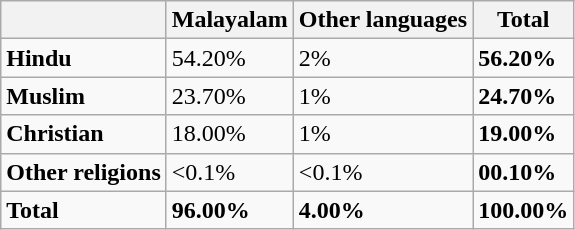<table class="wikitable">
<tr>
<th></th>
<th>Malayalam</th>
<th>Other languages</th>
<th>Total</th>
</tr>
<tr>
<td><strong>Hindu</strong></td>
<td>54.20%</td>
<td>2%</td>
<td><strong>56.20%</strong></td>
</tr>
<tr>
<td><strong>Muslim</strong></td>
<td>23.70%</td>
<td>1%</td>
<td><strong>24.70%</strong></td>
</tr>
<tr>
<td><strong>Christian</strong></td>
<td>18.00%</td>
<td>1%</td>
<td><strong>19.00%</strong></td>
</tr>
<tr>
<td><strong>Other religions</strong></td>
<td><0.1%</td>
<td><0.1%</td>
<td><strong>00.10%</strong></td>
</tr>
<tr>
<td><strong>Total</strong></td>
<td><strong>96.00%</strong></td>
<td><strong>4.00%</strong></td>
<td><strong>100.00%</strong></td>
</tr>
</table>
